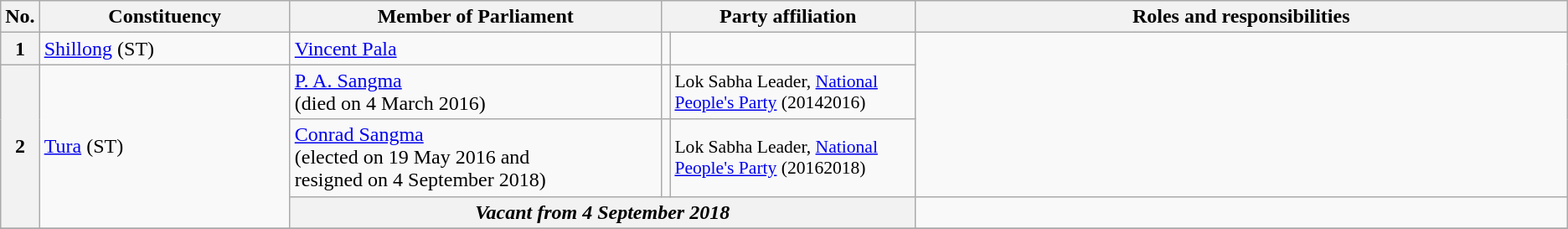<table class="wikitable">
<tr style="text-align:center;">
<th>No.</th>
<th style="width:12em">Constituency</th>
<th style="width:18em">Member of Parliament</th>
<th colspan="2" style="width:18em">Party affiliation</th>
<th style="width:32em">Roles and responsibilities</th>
</tr>
<tr>
<th>1</th>
<td><a href='#'>Shillong</a> (ST)</td>
<td><a href='#'>Vincent Pala</a></td>
<td></td>
<td></td>
</tr>
<tr>
<th rowspan="3">2</th>
<td rowspan="3"><a href='#'>Tura</a> (ST)</td>
<td><a href='#'>P. A. Sangma</a><br>(died on 4 March 2016)</td>
<td></td>
<td style="font-size:90%">Lok Sabha Leader, <a href='#'>National People's Party</a> (20142016)</td>
</tr>
<tr>
<td><a href='#'>Conrad Sangma</a><br>(elected on 19 May 2016 and<br>resigned on 4 September 2018)</td>
<td></td>
<td style="font-size:90%">Lok Sabha Leader, <a href='#'>National People's Party</a> (20162018)</td>
</tr>
<tr>
<th colspan="3"><em>Vacant from 4 September 2018</em></th>
<td></td>
</tr>
<tr>
</tr>
</table>
